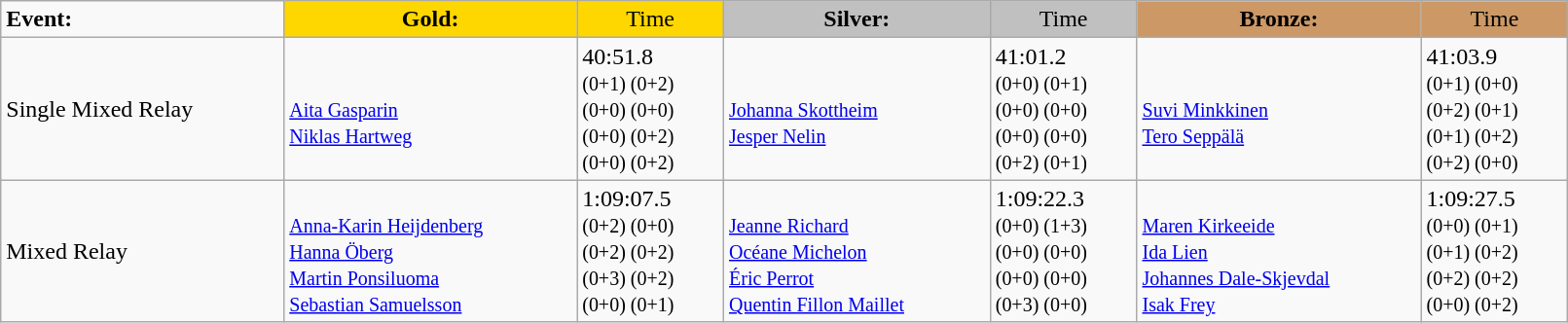<table class="wikitable" width=85%>
<tr>
<td><strong>Event:</strong></td>
<td style="text-align:center;background-color:gold;"><strong>Gold:</strong></td>
<td style="text-align:center;background-color:gold;">Time</td>
<td style="text-align:center;background-color:silver;"><strong>Silver:</strong></td>
<td style="text-align:center;background-color:silver;">Time</td>
<td style="text-align:center;background-color:#CC9966;"><strong>Bronze:</strong></td>
<td style="text-align:center;background-color:#CC9966;">Time</td>
</tr>
<tr>
<td>Single Mixed Relay<br><em></em></td>
<td><strong></strong><br><small><a href='#'>Aita Gasparin</a><br><a href='#'>Niklas Hartweg</a></small></td>
<td>40:51.8<br><small>(0+1) (0+2)<br>(0+0) (0+0)<br>(0+0) (0+2)<br>(0+0) (0+2)<br></small></td>
<td><br><small><a href='#'>Johanna Skottheim</a><br><a href='#'>Jesper Nelin</a></small></td>
<td>41:01.2<br><small>(0+0) (0+1)<br>(0+0) (0+0)<br>(0+0) (0+0)<br>(0+2) (0+1)</small></td>
<td><br><small><a href='#'>Suvi Minkkinen</a><br><a href='#'>Tero Seppälä</a></small></td>
<td>41:03.9<br><small>(0+1) (0+0)<br>(0+2) (0+1)<br>(0+1) (0+2)<br>(0+2) (0+0)<br></small></td>
</tr>
<tr>
<td>Mixed Relay<br><em></em></td>
<td><strong></strong><br><small><a href='#'>Anna-Karin Heijdenberg</a><br><a href='#'>Hanna Öberg</a><br><a href='#'>Martin Ponsiluoma</a><br><a href='#'>Sebastian Samuelsson</a></small></td>
<td>1:09:07.5<br><small>(0+2) (0+0)<br>(0+2) (0+2)<br>(0+3) (0+2)<br>(0+0) (0+1)<br></small></td>
<td><br><small><a href='#'>Jeanne Richard</a><br><a href='#'>Océane Michelon</a><br><a href='#'>Éric Perrot</a><br><a href='#'>Quentin Fillon Maillet</a></small></td>
<td>1:09:22.3<br><small>(0+0) (1+3)<br>(0+0) (0+0)<br>(0+0) (0+0)<br>(0+3) (0+0)</small></td>
<td><br><small><a href='#'>Maren Kirkeeide</a><br><a href='#'>Ida Lien</a><br><a href='#'>Johannes Dale-Skjevdal</a><br><a href='#'>Isak Frey</a></small></td>
<td>1:09:27.5<br><small>(0+0) (0+1)<br>(0+1) (0+2)<br>(0+2) (0+2)<br>(0+0) (0+2)<br></small></td>
</tr>
</table>
